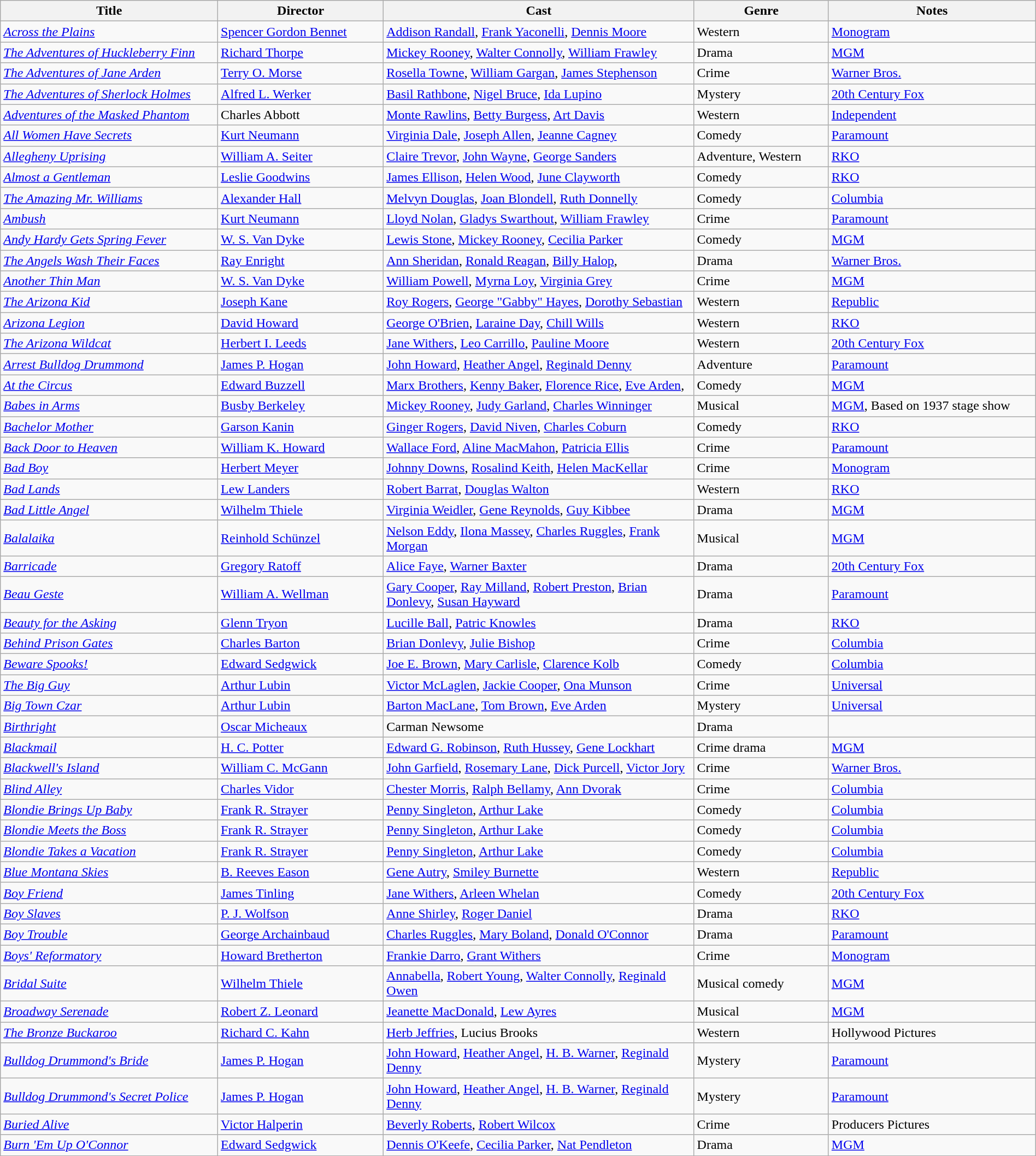<table class="wikitable" width= "100%">
<tr>
<th width=21%>Title</th>
<th width=16%>Director</th>
<th width=30%>Cast</th>
<th width=13%>Genre</th>
<th width=20%>Notes</th>
</tr>
<tr>
<td><em><a href='#'>Across the Plains</a></em></td>
<td><a href='#'>Spencer Gordon Bennet</a></td>
<td><a href='#'>Addison Randall</a>, <a href='#'>Frank Yaconelli</a>, <a href='#'>Dennis Moore</a></td>
<td>Western</td>
<td><a href='#'>Monogram</a></td>
</tr>
<tr>
<td><em><a href='#'>The Adventures of Huckleberry Finn</a></em></td>
<td><a href='#'>Richard Thorpe</a></td>
<td><a href='#'>Mickey Rooney</a>, <a href='#'>Walter Connolly</a>, <a href='#'>William Frawley</a></td>
<td>Drama</td>
<td><a href='#'>MGM</a></td>
</tr>
<tr>
<td><em><a href='#'>The Adventures of Jane Arden</a></em></td>
<td><a href='#'>Terry O. Morse</a></td>
<td><a href='#'>Rosella Towne</a>, <a href='#'>William Gargan</a>, <a href='#'>James Stephenson</a></td>
<td>Crime</td>
<td><a href='#'>Warner Bros.</a></td>
</tr>
<tr>
<td><em><a href='#'>The Adventures of Sherlock Holmes</a></em></td>
<td><a href='#'>Alfred L. Werker</a></td>
<td><a href='#'>Basil Rathbone</a>, <a href='#'>Nigel Bruce</a>, <a href='#'>Ida Lupino</a></td>
<td>Mystery</td>
<td><a href='#'>20th Century Fox</a></td>
</tr>
<tr>
<td><em><a href='#'>Adventures of the Masked Phantom</a></em></td>
<td>Charles Abbott</td>
<td><a href='#'>Monte Rawlins</a>, <a href='#'>Betty Burgess</a>, <a href='#'>Art Davis</a></td>
<td>Western</td>
<td><a href='#'>Independent</a></td>
</tr>
<tr>
<td><em><a href='#'>All Women Have Secrets</a></em></td>
<td><a href='#'>Kurt Neumann</a></td>
<td><a href='#'>Virginia Dale</a>, <a href='#'>Joseph Allen</a>, <a href='#'>Jeanne Cagney</a></td>
<td>Comedy</td>
<td><a href='#'>Paramount</a></td>
</tr>
<tr>
<td><em><a href='#'>Allegheny Uprising</a></em></td>
<td><a href='#'>William A. Seiter</a></td>
<td><a href='#'>Claire Trevor</a>, <a href='#'>John Wayne</a>, <a href='#'>George Sanders</a></td>
<td>Adventure, Western</td>
<td><a href='#'>RKO</a></td>
</tr>
<tr>
<td><em><a href='#'>Almost a Gentleman</a></em></td>
<td><a href='#'>Leslie Goodwins</a></td>
<td><a href='#'>James Ellison</a>, <a href='#'>Helen Wood</a>, <a href='#'>June Clayworth</a></td>
<td>Comedy</td>
<td><a href='#'>RKO</a></td>
</tr>
<tr>
<td><em><a href='#'>The Amazing Mr. Williams</a></em></td>
<td><a href='#'>Alexander Hall</a></td>
<td><a href='#'>Melvyn Douglas</a>, <a href='#'>Joan Blondell</a>, <a href='#'>Ruth Donnelly</a></td>
<td>Comedy</td>
<td><a href='#'>Columbia</a></td>
</tr>
<tr>
<td><em><a href='#'>Ambush</a></em></td>
<td><a href='#'>Kurt Neumann</a></td>
<td><a href='#'>Lloyd Nolan</a>, <a href='#'>Gladys Swarthout</a>, <a href='#'>William Frawley</a></td>
<td>Crime</td>
<td><a href='#'>Paramount</a></td>
</tr>
<tr>
<td><em><a href='#'>Andy Hardy Gets Spring Fever</a></em></td>
<td><a href='#'>W. S. Van Dyke</a></td>
<td><a href='#'>Lewis Stone</a>, <a href='#'>Mickey Rooney</a>, <a href='#'>Cecilia Parker</a></td>
<td>Comedy</td>
<td><a href='#'>MGM</a></td>
</tr>
<tr>
<td><em><a href='#'>The Angels Wash Their Faces</a></em></td>
<td><a href='#'>Ray Enright</a></td>
<td><a href='#'>Ann Sheridan</a>, <a href='#'>Ronald Reagan</a>, <a href='#'>Billy Halop</a>,</td>
<td>Drama</td>
<td><a href='#'>Warner Bros.</a></td>
</tr>
<tr>
<td><em><a href='#'>Another Thin Man</a></em></td>
<td><a href='#'>W. S. Van Dyke</a></td>
<td><a href='#'>William Powell</a>, <a href='#'>Myrna Loy</a>, <a href='#'>Virginia Grey</a></td>
<td>Crime</td>
<td><a href='#'>MGM</a></td>
</tr>
<tr>
<td><em><a href='#'>The Arizona Kid</a></em></td>
<td><a href='#'>Joseph Kane</a></td>
<td><a href='#'>Roy Rogers</a>, <a href='#'>George "Gabby" Hayes</a>, <a href='#'>Dorothy Sebastian</a></td>
<td>Western</td>
<td><a href='#'>Republic</a></td>
</tr>
<tr>
<td><em><a href='#'>Arizona Legion</a></em></td>
<td><a href='#'>David Howard</a></td>
<td><a href='#'>George O'Brien</a>, <a href='#'>Laraine Day</a>, <a href='#'>Chill Wills</a></td>
<td>Western</td>
<td><a href='#'>RKO</a></td>
</tr>
<tr>
<td><em><a href='#'>The Arizona Wildcat</a></em></td>
<td><a href='#'>Herbert I. Leeds</a></td>
<td><a href='#'>Jane Withers</a>, <a href='#'>Leo Carrillo</a>, <a href='#'>Pauline Moore</a></td>
<td>Western</td>
<td><a href='#'>20th Century Fox</a></td>
</tr>
<tr>
<td><em><a href='#'>Arrest Bulldog Drummond</a></em></td>
<td><a href='#'>James P. Hogan</a></td>
<td><a href='#'>John Howard</a>, <a href='#'>Heather Angel</a>, <a href='#'>Reginald Denny</a></td>
<td>Adventure</td>
<td><a href='#'>Paramount</a></td>
</tr>
<tr>
<td><em><a href='#'>At the Circus</a></em></td>
<td><a href='#'>Edward Buzzell</a></td>
<td><a href='#'>Marx Brothers</a>, <a href='#'>Kenny Baker</a>, <a href='#'>Florence Rice</a>, <a href='#'>Eve Arden</a>,</td>
<td>Comedy</td>
<td><a href='#'>MGM</a></td>
</tr>
<tr>
<td><em><a href='#'>Babes in Arms</a></em></td>
<td><a href='#'>Busby Berkeley</a></td>
<td><a href='#'>Mickey Rooney</a>, <a href='#'>Judy Garland</a>, <a href='#'>Charles Winninger</a></td>
<td>Musical</td>
<td><a href='#'>MGM</a>, Based on 1937 stage show</td>
</tr>
<tr>
<td><em><a href='#'>Bachelor Mother</a></em></td>
<td><a href='#'>Garson Kanin</a></td>
<td><a href='#'>Ginger Rogers</a>, <a href='#'>David Niven</a>, <a href='#'>Charles Coburn</a></td>
<td>Comedy</td>
<td><a href='#'>RKO</a></td>
</tr>
<tr>
<td><em><a href='#'>Back Door to Heaven</a></em></td>
<td><a href='#'>William K. Howard</a></td>
<td><a href='#'>Wallace Ford</a>, <a href='#'>Aline MacMahon</a>, <a href='#'>Patricia Ellis</a></td>
<td>Crime</td>
<td><a href='#'>Paramount</a></td>
</tr>
<tr>
<td><em><a href='#'>Bad Boy</a></em></td>
<td><a href='#'>Herbert Meyer</a></td>
<td><a href='#'>Johnny Downs</a>, <a href='#'>Rosalind Keith</a>, <a href='#'>Helen MacKellar</a></td>
<td>Crime</td>
<td><a href='#'>Monogram</a></td>
</tr>
<tr>
<td><em><a href='#'>Bad Lands</a></em></td>
<td><a href='#'>Lew Landers</a></td>
<td><a href='#'>Robert Barrat</a>, <a href='#'>Douglas Walton</a></td>
<td>Western</td>
<td><a href='#'>RKO</a></td>
</tr>
<tr>
<td><em><a href='#'>Bad Little Angel</a></em></td>
<td><a href='#'>Wilhelm Thiele</a></td>
<td><a href='#'>Virginia Weidler</a>, <a href='#'>Gene Reynolds</a>, <a href='#'>Guy Kibbee</a></td>
<td>Drama</td>
<td><a href='#'>MGM</a></td>
</tr>
<tr>
<td><em><a href='#'>Balalaika</a></em></td>
<td><a href='#'>Reinhold Schünzel</a></td>
<td><a href='#'>Nelson Eddy</a>, <a href='#'>Ilona Massey</a>, <a href='#'>Charles Ruggles</a>, <a href='#'>Frank Morgan</a></td>
<td>Musical</td>
<td><a href='#'>MGM</a></td>
</tr>
<tr>
<td><em><a href='#'>Barricade</a></em></td>
<td><a href='#'>Gregory Ratoff</a></td>
<td><a href='#'>Alice Faye</a>, <a href='#'>Warner Baxter</a></td>
<td>Drama</td>
<td><a href='#'>20th Century Fox</a></td>
</tr>
<tr>
<td><em><a href='#'>Beau Geste</a></em></td>
<td><a href='#'>William A. Wellman</a></td>
<td><a href='#'>Gary Cooper</a>, <a href='#'>Ray Milland</a>, <a href='#'>Robert Preston</a>, <a href='#'>Brian Donlevy</a>, <a href='#'>Susan Hayward</a></td>
<td>Drama</td>
<td><a href='#'>Paramount</a></td>
</tr>
<tr>
<td><em><a href='#'>Beauty for the Asking</a></em></td>
<td><a href='#'>Glenn Tryon</a></td>
<td><a href='#'>Lucille Ball</a>, <a href='#'>Patric Knowles</a></td>
<td>Drama</td>
<td><a href='#'>RKO</a></td>
</tr>
<tr>
<td><em><a href='#'>Behind Prison Gates</a></em></td>
<td><a href='#'>Charles Barton</a></td>
<td><a href='#'>Brian Donlevy</a>, <a href='#'>Julie Bishop</a></td>
<td>Crime</td>
<td><a href='#'>Columbia</a></td>
</tr>
<tr>
<td><em><a href='#'>Beware Spooks!</a></em></td>
<td><a href='#'>Edward Sedgwick</a></td>
<td><a href='#'>Joe E. Brown</a>, <a href='#'>Mary Carlisle</a>, <a href='#'>Clarence Kolb</a></td>
<td>Comedy</td>
<td><a href='#'>Columbia</a></td>
</tr>
<tr>
<td><em><a href='#'>The Big Guy</a></em></td>
<td><a href='#'>Arthur Lubin</a></td>
<td><a href='#'>Victor McLaglen</a>, <a href='#'>Jackie Cooper</a>, <a href='#'>Ona Munson</a></td>
<td>Crime</td>
<td><a href='#'>Universal</a></td>
</tr>
<tr>
<td><em><a href='#'>Big Town Czar</a></em></td>
<td><a href='#'>Arthur Lubin</a></td>
<td><a href='#'>Barton MacLane</a>, <a href='#'>Tom Brown</a>, <a href='#'>Eve Arden</a></td>
<td>Mystery</td>
<td><a href='#'>Universal</a></td>
</tr>
<tr>
<td><em><a href='#'>Birthright</a></em></td>
<td><a href='#'>Oscar Micheaux</a></td>
<td>Carman Newsome</td>
<td>Drama</td>
<td></td>
</tr>
<tr>
<td><em><a href='#'>Blackmail</a></em></td>
<td><a href='#'>H. C. Potter</a></td>
<td><a href='#'>Edward G. Robinson</a>, <a href='#'>Ruth Hussey</a>, <a href='#'>Gene Lockhart</a></td>
<td>Crime drama</td>
<td><a href='#'>MGM</a></td>
</tr>
<tr>
<td><em><a href='#'>Blackwell's Island</a></em></td>
<td><a href='#'>William C. McGann</a></td>
<td><a href='#'>John Garfield</a>, <a href='#'>Rosemary Lane</a>, <a href='#'>Dick Purcell</a>, <a href='#'>Victor Jory</a></td>
<td>Crime</td>
<td><a href='#'>Warner Bros.</a></td>
</tr>
<tr>
<td><em><a href='#'>Blind Alley</a></em></td>
<td><a href='#'>Charles Vidor</a></td>
<td><a href='#'>Chester Morris</a>, <a href='#'>Ralph Bellamy</a>, <a href='#'>Ann Dvorak</a></td>
<td>Crime</td>
<td><a href='#'>Columbia</a></td>
</tr>
<tr>
<td><em><a href='#'>Blondie Brings Up Baby</a></em></td>
<td><a href='#'>Frank R. Strayer</a></td>
<td><a href='#'>Penny Singleton</a>, <a href='#'>Arthur Lake</a></td>
<td>Comedy</td>
<td><a href='#'>Columbia</a></td>
</tr>
<tr>
<td><em><a href='#'>Blondie Meets the Boss</a></em></td>
<td><a href='#'>Frank R. Strayer</a></td>
<td><a href='#'>Penny Singleton</a>, <a href='#'>Arthur Lake</a></td>
<td>Comedy</td>
<td><a href='#'>Columbia</a></td>
</tr>
<tr>
<td><em><a href='#'>Blondie Takes a Vacation</a></em></td>
<td><a href='#'>Frank R. Strayer</a></td>
<td><a href='#'>Penny Singleton</a>, <a href='#'>Arthur Lake</a></td>
<td>Comedy</td>
<td><a href='#'>Columbia</a></td>
</tr>
<tr>
<td><em><a href='#'>Blue Montana Skies</a></em></td>
<td><a href='#'>B. Reeves Eason</a></td>
<td><a href='#'>Gene Autry</a>, <a href='#'>Smiley Burnette</a></td>
<td>Western</td>
<td><a href='#'>Republic</a></td>
</tr>
<tr>
<td><em><a href='#'>Boy Friend</a></em></td>
<td><a href='#'>James Tinling</a></td>
<td><a href='#'>Jane Withers</a>, <a href='#'>Arleen Whelan</a></td>
<td>Comedy</td>
<td><a href='#'>20th Century Fox</a></td>
</tr>
<tr>
<td><em><a href='#'>Boy Slaves</a></em></td>
<td><a href='#'>P. J. Wolfson</a></td>
<td><a href='#'>Anne Shirley</a>, <a href='#'>Roger Daniel</a></td>
<td>Drama</td>
<td><a href='#'>RKO</a></td>
</tr>
<tr>
<td><em><a href='#'>Boy Trouble</a></em></td>
<td><a href='#'>George Archainbaud</a></td>
<td><a href='#'>Charles Ruggles</a>, <a href='#'>Mary Boland</a>, <a href='#'>Donald O'Connor</a></td>
<td>Drama</td>
<td><a href='#'>Paramount</a></td>
</tr>
<tr>
<td><em><a href='#'>Boys' Reformatory</a></em></td>
<td><a href='#'>Howard Bretherton</a></td>
<td><a href='#'>Frankie Darro</a>, <a href='#'>Grant Withers</a></td>
<td>Crime</td>
<td><a href='#'>Monogram</a></td>
</tr>
<tr>
<td><em><a href='#'>Bridal Suite</a></em></td>
<td><a href='#'>Wilhelm Thiele</a></td>
<td><a href='#'>Annabella</a>, <a href='#'>Robert Young</a>, <a href='#'>Walter Connolly</a>, <a href='#'>Reginald Owen</a></td>
<td>Musical comedy</td>
<td><a href='#'>MGM</a></td>
</tr>
<tr>
<td><em><a href='#'>Broadway Serenade</a></em></td>
<td><a href='#'>Robert Z. Leonard</a></td>
<td><a href='#'>Jeanette MacDonald</a>, <a href='#'>Lew Ayres</a></td>
<td>Musical</td>
<td><a href='#'>MGM</a></td>
</tr>
<tr>
<td><em><a href='#'>The Bronze Buckaroo</a></em></td>
<td><a href='#'>Richard C. Kahn</a></td>
<td><a href='#'>Herb Jeffries</a>, Lucius Brooks</td>
<td>Western</td>
<td>Hollywood Pictures</td>
</tr>
<tr>
<td><em><a href='#'>Bulldog Drummond's Bride</a></em></td>
<td><a href='#'>James P. Hogan</a></td>
<td><a href='#'>John Howard</a>, <a href='#'>Heather Angel</a>, <a href='#'>H. B. Warner</a>, <a href='#'>Reginald Denny</a></td>
<td>Mystery</td>
<td><a href='#'>Paramount</a></td>
</tr>
<tr>
<td><em><a href='#'>Bulldog Drummond's Secret Police</a></em></td>
<td><a href='#'>James P. Hogan</a></td>
<td><a href='#'>John Howard</a>, <a href='#'>Heather Angel</a>, <a href='#'>H. B. Warner</a>, <a href='#'>Reginald Denny</a></td>
<td>Mystery</td>
<td><a href='#'>Paramount</a></td>
</tr>
<tr>
<td><em><a href='#'>Buried Alive</a></em></td>
<td><a href='#'>Victor Halperin</a></td>
<td><a href='#'>Beverly Roberts</a>, <a href='#'>Robert Wilcox</a></td>
<td>Crime</td>
<td>Producers Pictures </td>
</tr>
<tr>
<td><em><a href='#'>Burn 'Em Up O'Connor</a></em></td>
<td><a href='#'>Edward Sedgwick</a></td>
<td><a href='#'>Dennis O'Keefe</a>, <a href='#'>Cecilia Parker</a>, <a href='#'>Nat Pendleton</a></td>
<td>Drama</td>
<td><a href='#'>MGM</a></td>
</tr>
<tr>
</tr>
</table>
